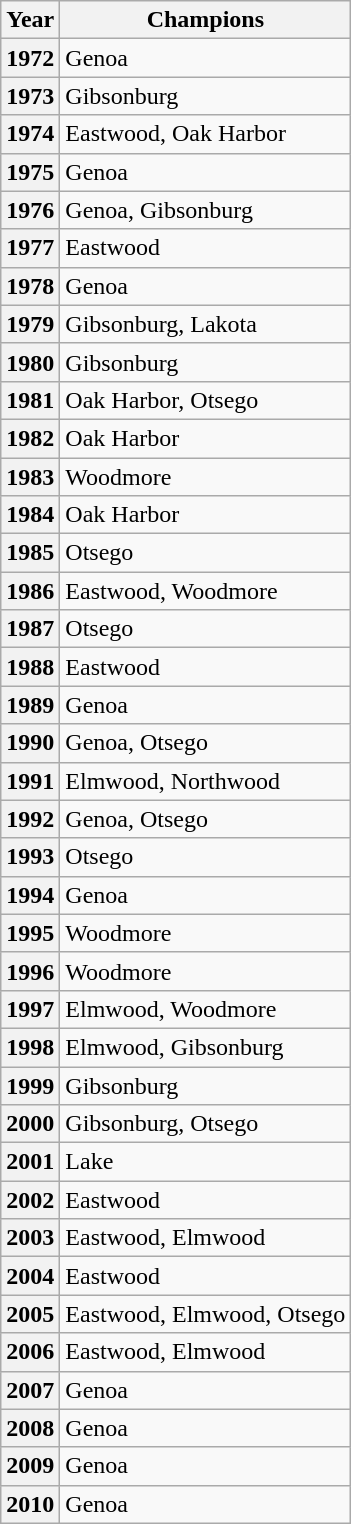<table class="wikitable">
<tr>
<th>Year</th>
<th>Champions</th>
</tr>
<tr align="left">
<th>1972</th>
<td>Genoa</td>
</tr>
<tr align="left">
<th>1973</th>
<td>Gibsonburg</td>
</tr>
<tr align="left">
<th>1974</th>
<td>Eastwood, Oak Harbor</td>
</tr>
<tr align="left">
<th>1975</th>
<td>Genoa</td>
</tr>
<tr align="left">
<th>1976</th>
<td>Genoa, Gibsonburg</td>
</tr>
<tr align="left">
<th>1977</th>
<td>Eastwood</td>
</tr>
<tr align="left">
<th>1978</th>
<td>Genoa</td>
</tr>
<tr align="left">
<th>1979</th>
<td>Gibsonburg, Lakota</td>
</tr>
<tr align="left">
<th>1980</th>
<td>Gibsonburg</td>
</tr>
<tr align="left">
<th>1981</th>
<td>Oak Harbor, Otsego</td>
</tr>
<tr align="left">
<th>1982</th>
<td>Oak Harbor</td>
</tr>
<tr align="left">
<th>1983</th>
<td>Woodmore</td>
</tr>
<tr align="left">
<th>1984</th>
<td>Oak Harbor</td>
</tr>
<tr align="left">
<th>1985</th>
<td>Otsego</td>
</tr>
<tr align="left">
<th>1986</th>
<td>Eastwood, Woodmore</td>
</tr>
<tr align="left">
<th>1987</th>
<td>Otsego</td>
</tr>
<tr align="left">
<th>1988</th>
<td>Eastwood</td>
</tr>
<tr align="left">
<th>1989</th>
<td>Genoa</td>
</tr>
<tr align="left">
<th>1990</th>
<td>Genoa, Otsego</td>
</tr>
<tr align="left">
<th>1991</th>
<td>Elmwood, Northwood</td>
</tr>
<tr align="left">
<th>1992</th>
<td>Genoa, Otsego</td>
</tr>
<tr align="left">
<th>1993</th>
<td>Otsego</td>
</tr>
<tr align="left">
<th>1994</th>
<td>Genoa</td>
</tr>
<tr align="left">
<th>1995</th>
<td>Woodmore</td>
</tr>
<tr align="left">
<th>1996</th>
<td>Woodmore</td>
</tr>
<tr align="left">
<th>1997</th>
<td>Elmwood, Woodmore</td>
</tr>
<tr align="left">
<th>1998</th>
<td>Elmwood, Gibsonburg</td>
</tr>
<tr align="left">
<th>1999</th>
<td>Gibsonburg</td>
</tr>
<tr align="left">
<th>2000</th>
<td>Gibsonburg, Otsego</td>
</tr>
<tr align="left">
<th>2001</th>
<td>Lake</td>
</tr>
<tr align="left">
<th>2002</th>
<td>Eastwood</td>
</tr>
<tr align="left">
<th>2003</th>
<td>Eastwood, Elmwood</td>
</tr>
<tr align="left">
<th>2004</th>
<td>Eastwood</td>
</tr>
<tr align="left">
<th>2005</th>
<td>Eastwood, Elmwood, Otsego</td>
</tr>
<tr align="left">
<th>2006</th>
<td>Eastwood, Elmwood</td>
</tr>
<tr align="left">
<th>2007</th>
<td>Genoa</td>
</tr>
<tr align="left">
<th>2008</th>
<td>Genoa</td>
</tr>
<tr align="left">
<th>2009</th>
<td>Genoa</td>
</tr>
<tr align="left">
<th>2010</th>
<td>Genoa</td>
</tr>
</table>
